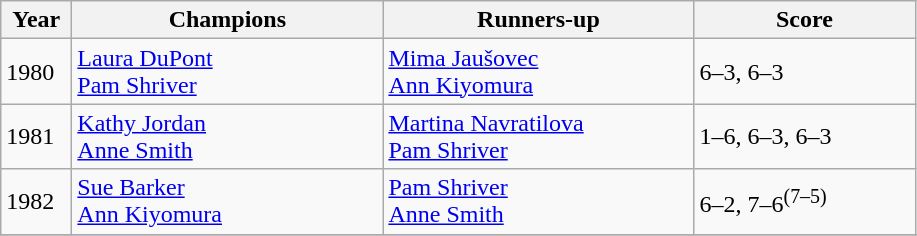<table class="wikitable">
<tr>
<th style="width:40px">Year</th>
<th style="width:200px">Champions</th>
<th style="width:200px">Runners-up</th>
<th style="width:140px" class="unsortable">Score</th>
</tr>
<tr>
<td>1980</td>
<td> <a href='#'>Laura DuPont</a> <br>  <a href='#'>Pam Shriver</a></td>
<td> <a href='#'>Mima Jaušovec</a> <br>   <a href='#'>Ann Kiyomura</a></td>
<td>6–3, 6–3</td>
</tr>
<tr>
<td>1981</td>
<td> <a href='#'>Kathy Jordan</a> <br>  <a href='#'>Anne Smith</a></td>
<td> <a href='#'>Martina Navratilova</a> <br>  <a href='#'>Pam Shriver</a></td>
<td>1–6, 6–3, 6–3</td>
</tr>
<tr>
<td>1982</td>
<td> <a href='#'>Sue Barker</a> <br>  <a href='#'>Ann Kiyomura</a></td>
<td> <a href='#'>Pam Shriver</a> <br>   <a href='#'>Anne Smith</a></td>
<td>6–2, 7–6<sup>(7–5)</sup></td>
</tr>
<tr>
</tr>
</table>
